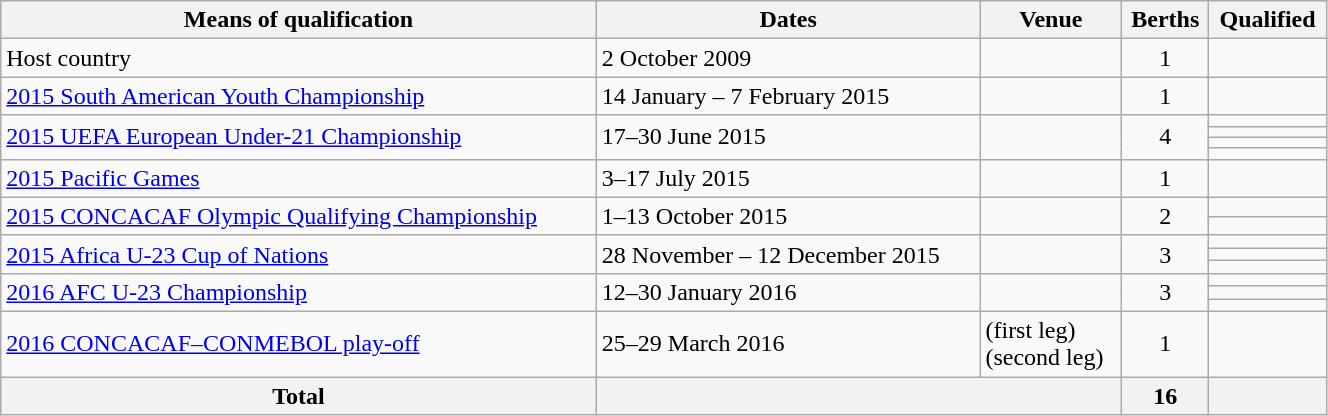<table class="wikitable" width="70%">
<tr>
<th>Means of qualification</th>
<th>Dates</th>
<th>Venue</th>
<th>Berths</th>
<th>Qualified</th>
</tr>
<tr>
<td>Host country</td>
<td>2 October 2009</td>
<td></td>
<td align="center">1</td>
<td></td>
</tr>
<tr>
<td><a href='#'>2015 South American Youth Championship</a></td>
<td>14 January – 7 February 2015</td>
<td></td>
<td align=center>1</td>
<td></td>
</tr>
<tr>
<td rowspan="4"><a href='#'>2015 UEFA European Under-21 Championship</a></td>
<td rowspan="4">17–30 June 2015</td>
<td rowspan="4"></td>
<td rowspan="4" align=center>4</td>
<td></td>
</tr>
<tr>
<td></td>
</tr>
<tr>
<td></td>
</tr>
<tr>
<td></td>
</tr>
<tr>
<td><a href='#'>2015 Pacific Games</a></td>
<td>3–17 July 2015</td>
<td></td>
<td align=center>1</td>
<td></td>
</tr>
<tr>
<td rowspan="2"><a href='#'>2015 CONCACAF Olympic Qualifying Championship</a></td>
<td rowspan="2">1–13 October 2015</td>
<td rowspan="2"></td>
<td rowspan="2" align=center>2</td>
<td></td>
</tr>
<tr>
<td></td>
</tr>
<tr>
<td rowspan="3"><a href='#'>2015 Africa U-23 Cup of Nations</a></td>
<td rowspan="3">28 November – 12 December 2015</td>
<td rowspan="3"></td>
<td rowspan="3" align=center>3</td>
<td></td>
</tr>
<tr>
<td></td>
</tr>
<tr>
<td></td>
</tr>
<tr>
<td rowspan="3"><a href='#'>2016 AFC U-23 Championship</a></td>
<td rowspan="3">12–30 January 2016</td>
<td rowspan="3"></td>
<td rowspan="3" align=center>3</td>
<td></td>
</tr>
<tr>
<td></td>
</tr>
<tr>
<td></td>
</tr>
<tr>
<td><a href='#'>2016 CONCACAF–CONMEBOL play-off</a></td>
<td>25–29 March 2016</td>
<td> (first leg)<br> (second leg)</td>
<td align=center>1</td>
<td></td>
</tr>
<tr>
<th>Total</th>
<th colspan=2></th>
<th>16</th>
<th></th>
</tr>
</table>
